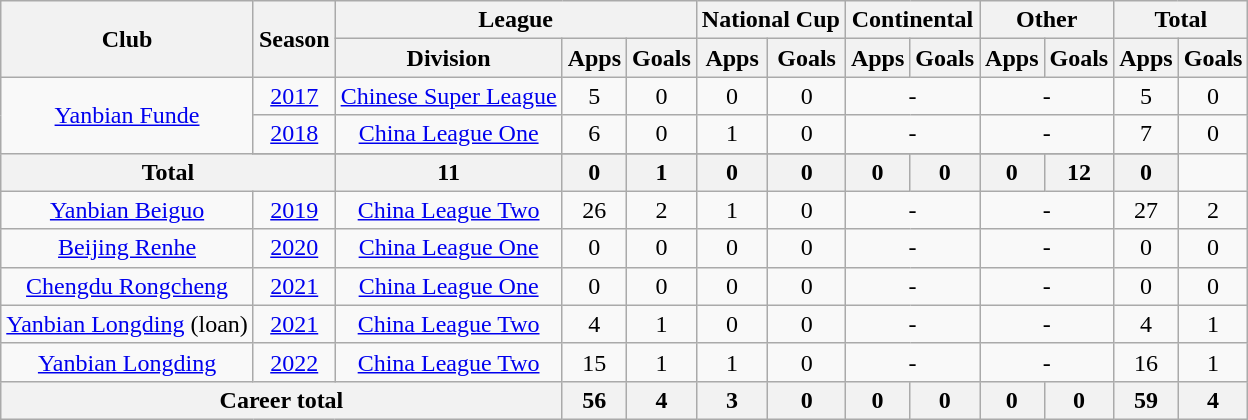<table class="wikitable" style="text-align: center">
<tr>
<th rowspan="2">Club</th>
<th rowspan="2">Season</th>
<th colspan="3">League</th>
<th colspan="2">National Cup</th>
<th colspan="2">Continental</th>
<th colspan="2">Other</th>
<th colspan="2">Total</th>
</tr>
<tr>
<th>Division</th>
<th>Apps</th>
<th>Goals</th>
<th>Apps</th>
<th>Goals</th>
<th>Apps</th>
<th>Goals</th>
<th>Apps</th>
<th>Goals</th>
<th>Apps</th>
<th>Goals</th>
</tr>
<tr>
<td rowspan=3><a href='#'>Yanbian Funde</a></td>
<td><a href='#'>2017</a></td>
<td><a href='#'>Chinese Super League</a></td>
<td>5</td>
<td>0</td>
<td>0</td>
<td>0</td>
<td colspan="2">-</td>
<td colspan="2">-</td>
<td>5</td>
<td>0</td>
</tr>
<tr>
<td><a href='#'>2018</a></td>
<td rowspan="1"><a href='#'>China League One</a></td>
<td>6</td>
<td>0</td>
<td>1</td>
<td>0</td>
<td colspan="2">-</td>
<td colspan="2">-</td>
<td>7</td>
<td>0</td>
</tr>
<tr>
</tr>
<tr>
<th colspan="2"><strong>Total</strong></th>
<th>11</th>
<th>0</th>
<th>1</th>
<th>0</th>
<th>0</th>
<th>0</th>
<th>0</th>
<th>0</th>
<th>12</th>
<th>0</th>
</tr>
<tr>
<td><a href='#'>Yanbian Beiguo</a></td>
<td><a href='#'>2019</a></td>
<td><a href='#'>China League Two</a></td>
<td>26</td>
<td>2</td>
<td>1</td>
<td>0</td>
<td colspan="2">-</td>
<td colspan="2">-</td>
<td>27</td>
<td>2</td>
</tr>
<tr>
<td><a href='#'>Beijing Renhe</a></td>
<td><a href='#'>2020</a></td>
<td><a href='#'>China League One</a></td>
<td>0</td>
<td>0</td>
<td>0</td>
<td>0</td>
<td colspan="2">-</td>
<td colspan="2">-</td>
<td>0</td>
<td>0</td>
</tr>
<tr>
<td><a href='#'>Chengdu Rongcheng</a></td>
<td><a href='#'>2021</a></td>
<td><a href='#'>China League One</a></td>
<td>0</td>
<td>0</td>
<td>0</td>
<td>0</td>
<td colspan="2">-</td>
<td colspan="2">-</td>
<td>0</td>
<td>0</td>
</tr>
<tr>
<td><a href='#'>Yanbian Longding</a> (loan)</td>
<td><a href='#'>2021</a></td>
<td><a href='#'>China League Two</a></td>
<td>4</td>
<td>1</td>
<td>0</td>
<td>0</td>
<td colspan="2">-</td>
<td colspan="2">-</td>
<td>4</td>
<td>1</td>
</tr>
<tr>
<td><a href='#'>Yanbian Longding</a></td>
<td><a href='#'>2022</a></td>
<td><a href='#'>China League Two</a></td>
<td>15</td>
<td>1</td>
<td>1</td>
<td>0</td>
<td colspan="2">-</td>
<td colspan="2">-</td>
<td>16</td>
<td>1</td>
</tr>
<tr>
<th colspan=3>Career total</th>
<th>56</th>
<th>4</th>
<th>3</th>
<th>0</th>
<th>0</th>
<th>0</th>
<th>0</th>
<th>0</th>
<th>59</th>
<th>4</th>
</tr>
</table>
